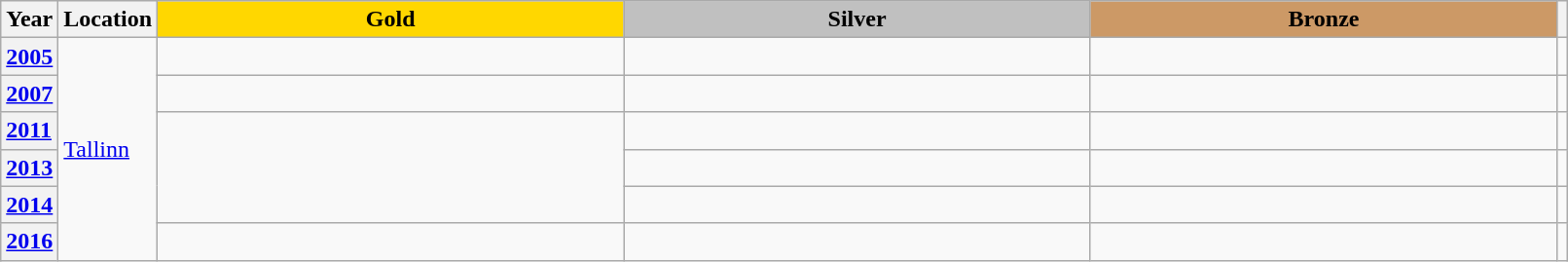<table class="wikitable unsortable" style="text-align:left; width:85%">
<tr>
<th scope="col" style="text-align:center">Year</th>
<th scope="col" style="text-align:center">Location</th>
<td scope="col" style="text-align:center; width:30%; background:gold"><strong>Gold</strong></td>
<td scope="col" style="text-align:center; width:30%; background:silver"><strong>Silver</strong></td>
<td scope="col" style="text-align:center; width:30%; background:#c96"><strong>Bronze</strong></td>
<th scope="col" style="text-align:center"></th>
</tr>
<tr>
<th scope="row" style="text-align:left"><a href='#'>2005</a></th>
<td rowspan="6"><a href='#'>Tallinn</a></td>
<td></td>
<td></td>
<td></td>
<td></td>
</tr>
<tr>
<th scope="row" style="text-align:left"><a href='#'>2007</a></th>
<td></td>
<td></td>
<td></td>
<td></td>
</tr>
<tr>
<th scope="row" style="text-align:left"><a href='#'>2011</a></th>
<td rowspan="3"></td>
<td></td>
<td></td>
<td></td>
</tr>
<tr>
<th scope="row" style="text-align:left"><a href='#'>2013</a></th>
<td></td>
<td></td>
<td></td>
</tr>
<tr>
<th scope="row" style="text-align:left"><a href='#'>2014</a></th>
<td></td>
<td></td>
<td></td>
</tr>
<tr>
<th scope="row" style="text-align:left"><a href='#'>2016</a></th>
<td></td>
<td></td>
<td></td>
<td></td>
</tr>
</table>
